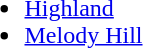<table>
<tr valign="top">
<td><br><ul><li><a href='#'>Highland</a></li><li><a href='#'>Melody Hill</a></li></ul></td>
</tr>
</table>
